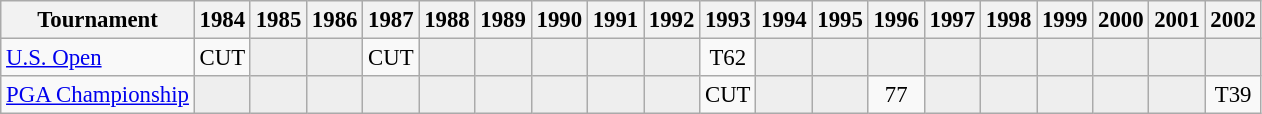<table class="wikitable" style="font-size:95%;text-align:center;">
<tr>
<th>Tournament</th>
<th>1984</th>
<th>1985</th>
<th>1986</th>
<th>1987</th>
<th>1988</th>
<th>1989</th>
<th>1990</th>
<th>1991</th>
<th>1992</th>
<th>1993</th>
<th>1994</th>
<th>1995</th>
<th>1996</th>
<th>1997</th>
<th>1998</th>
<th>1999</th>
<th>2000</th>
<th>2001</th>
<th>2002</th>
</tr>
<tr>
<td align=left><a href='#'>U.S. Open</a></td>
<td>CUT</td>
<td style="background:#eeeeee;"></td>
<td style="background:#eeeeee;"></td>
<td>CUT</td>
<td style="background:#eeeeee;"></td>
<td style="background:#eeeeee;"></td>
<td style="background:#eeeeee;"></td>
<td style="background:#eeeeee;"></td>
<td style="background:#eeeeee;"></td>
<td>T62</td>
<td style="background:#eeeeee;"></td>
<td style="background:#eeeeee;"></td>
<td style="background:#eeeeee;"></td>
<td style="background:#eeeeee;"></td>
<td style="background:#eeeeee;"></td>
<td style="background:#eeeeee;"></td>
<td style="background:#eeeeee;"></td>
<td style="background:#eeeeee;"></td>
<td style="background:#eeeeee;"></td>
</tr>
<tr>
<td align=left><a href='#'>PGA Championship</a></td>
<td style="background:#eeeeee;"></td>
<td style="background:#eeeeee;"></td>
<td style="background:#eeeeee;"></td>
<td style="background:#eeeeee;"></td>
<td style="background:#eeeeee;"></td>
<td style="background:#eeeeee;"></td>
<td style="background:#eeeeee;"></td>
<td style="background:#eeeeee;"></td>
<td style="background:#eeeeee;"></td>
<td>CUT</td>
<td style="background:#eeeeee;"></td>
<td style="background:#eeeeee;"></td>
<td>77</td>
<td style="background:#eeeeee;"></td>
<td style="background:#eeeeee;"></td>
<td style="background:#eeeeee;"></td>
<td style="background:#eeeeee;"></td>
<td style="background:#eeeeee;"></td>
<td>T39</td>
</tr>
</table>
